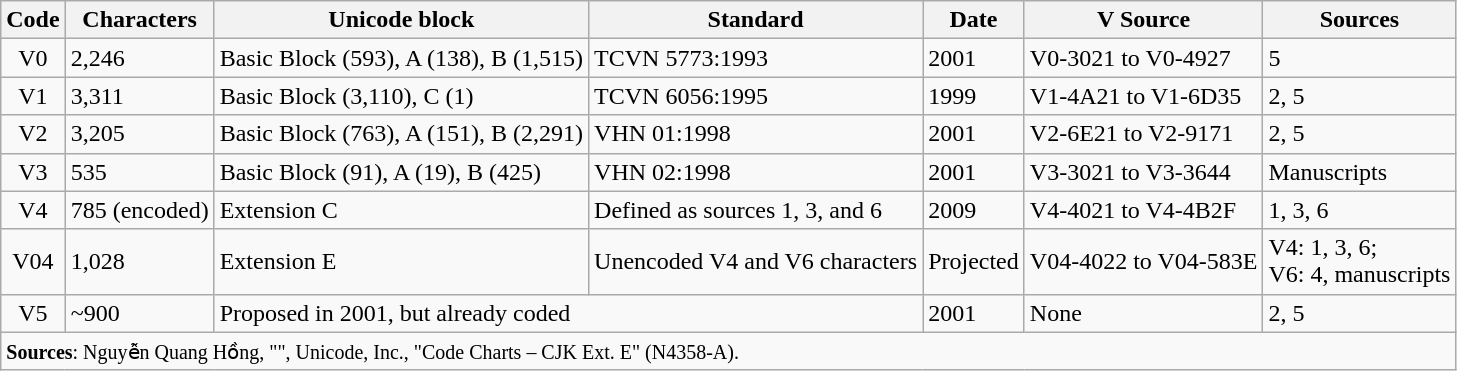<table class="wikitable">
<tr>
<th>Code</th>
<th>Characters</th>
<th>Unicode block</th>
<th>Standard</th>
<th>Date</th>
<th>V Source</th>
<th>Sources</th>
</tr>
<tr>
<td style="text-align:center;">V0</td>
<td>2,246</td>
<td>Basic Block (593), A (138), B (1,515)</td>
<td>TCVN 5773:1993</td>
<td>2001</td>
<td>V0-3021 to V0-4927</td>
<td>5</td>
</tr>
<tr>
<td style="text-align:center;">V1</td>
<td>3,311</td>
<td>Basic Block (3,110), C (1)</td>
<td>TCVN 6056:1995</td>
<td>1999</td>
<td>V1-4A21 to V1-6D35</td>
<td>2, 5</td>
</tr>
<tr>
<td style="text-align:center;">V2</td>
<td>3,205</td>
<td>Basic Block (763), A (151), B (2,291)</td>
<td>VHN 01:1998</td>
<td>2001</td>
<td>V2-6E21 to V2-9171</td>
<td>2, 5</td>
</tr>
<tr>
<td style="text-align:center;">V3</td>
<td>535</td>
<td>Basic Block (91), A (19), B (425)</td>
<td>VHN 02:1998</td>
<td>2001</td>
<td>V3-3021 to V3-3644</td>
<td>Manuscripts</td>
</tr>
<tr>
<td style="text-align:center;">V4</td>
<td>785 (encoded)</td>
<td>Extension C</td>
<td>Defined as sources 1, 3, and 6</td>
<td>2009</td>
<td>V4-4021 to V4-4B2F</td>
<td>1, 3, 6</td>
</tr>
<tr>
<td style="text-align:center;">V04</td>
<td>1,028</td>
<td>Extension E</td>
<td>Unencoded V4 and V6 characters</td>
<td>Projected</td>
<td>V04-4022 to V04-583E</td>
<td>V4: 1, 3, 6;<br>V6: 4, manuscripts</td>
</tr>
<tr>
<td style="text-align:center;">V5</td>
<td>~900</td>
<td colspan="2">Proposed in 2001, but already coded</td>
<td>2001</td>
<td>None</td>
<td>2, 5</td>
</tr>
<tr>
<td colspan="7"><small><strong>Sources</strong>: Nguyễn Quang Hồng, "", Unicode, Inc., "Code Charts – CJK Ext. E" (N4358-A).</small></td>
</tr>
</table>
